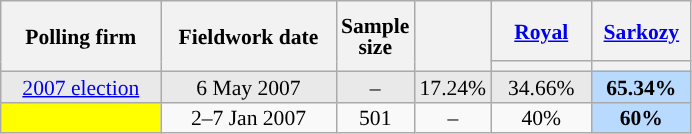<table class="wikitable sortable" style="text-align:center;font-size:90%;line-height:14px;">
<tr style="height:40px;">
<th style="width:100px;" rowspan="2">Polling firm</th>
<th style="width:110px;" rowspan="2">Fieldwork date</th>
<th style="width:35px;" rowspan="2">Sample<br>size</th>
<th style="width:30px;" rowspan="2"></th>
<th class="unsortable" style="width:60px;"><a href='#'>Royal</a><br></th>
<th class="unsortable" style="width:60px;"><a href='#'>Sarkozy</a><br></th>
</tr>
<tr>
<th style="background:"></th>
<th style="background:"></th>
</tr>
<tr style="background:#E9E9E9;">
<td><a href='#'>2007 election</a></td>
<td data-sort-value="2007-05-06">6 May 2007</td>
<td>–</td>
<td>17.24%</td>
<td>34.66%</td>
<td style="background:#B9DAFF;"><strong>65.34%</strong></td>
</tr>
<tr>
<td style="background:yellow;"></td>
<td data-sort-value="2007-01-07">2–7 Jan 2007</td>
<td>501</td>
<td>–</td>
<td>40%</td>
<td style="background:#B9DAFF;"><strong>60%</strong></td>
</tr>
</table>
